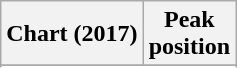<table class="wikitable sortable plainrowheaders" style="text-align:center">
<tr>
<th>Chart (2017)</th>
<th>Peak<br>position</th>
</tr>
<tr>
</tr>
<tr>
</tr>
</table>
